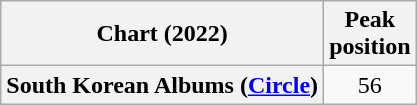<table class="wikitable plainrowheaders" style="text-align:center">
<tr>
<th scope="col">Chart (2022)</th>
<th scope="col">Peak<br>position</th>
</tr>
<tr>
<th scope="row">South Korean Albums (<a href='#'>Circle</a>)</th>
<td>56</td>
</tr>
</table>
